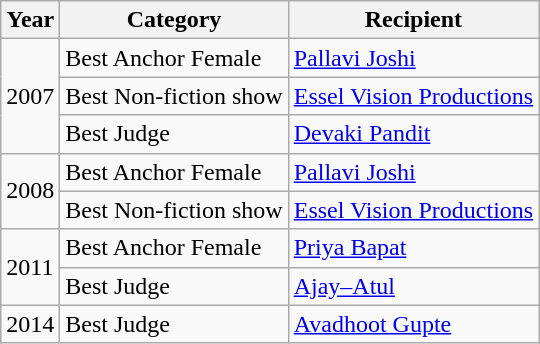<table class="wikitable">
<tr>
<th>Year</th>
<th>Category</th>
<th>Recipient</th>
</tr>
<tr>
<td rowspan="3">2007</td>
<td>Best Anchor Female</td>
<td><a href='#'>Pallavi Joshi</a></td>
</tr>
<tr>
<td>Best Non-fiction show</td>
<td><a href='#'>Essel Vision Productions</a></td>
</tr>
<tr>
<td>Best Judge</td>
<td><a href='#'>Devaki Pandit</a></td>
</tr>
<tr>
<td rowspan="2">2008</td>
<td>Best Anchor Female</td>
<td><a href='#'>Pallavi Joshi</a></td>
</tr>
<tr>
<td>Best Non-fiction show</td>
<td><a href='#'>Essel Vision Productions</a></td>
</tr>
<tr>
<td rowspan="2">2011</td>
<td>Best Anchor Female</td>
<td><a href='#'>Priya Bapat</a></td>
</tr>
<tr>
<td>Best Judge</td>
<td><a href='#'>Ajay–Atul</a></td>
</tr>
<tr>
<td>2014</td>
<td>Best Judge</td>
<td><a href='#'>Avadhoot Gupte</a></td>
</tr>
</table>
